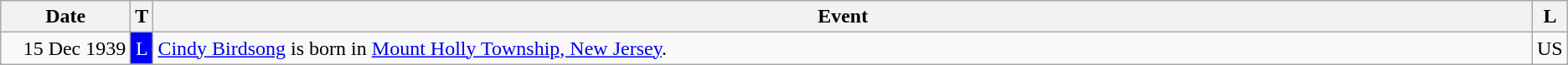<table class="wikitable" style="text-align: center">
<tr>
<th style="width:12ch">Date</th>
<th style="width:1%">T</th>
<th>Event</th>
<th style="width:2%">L</th>
</tr>
<tr>
<td style="text-align: right">15 Dec 1939</td>
<td style="background-color: blue; color: white">L</td>
<td style="text-align:left;"><a href='#'>Cindy Birdsong</a> is born in <a href='#'>Mount Holly Township, New Jersey</a>.</td>
<td>US</td>
</tr>
</table>
